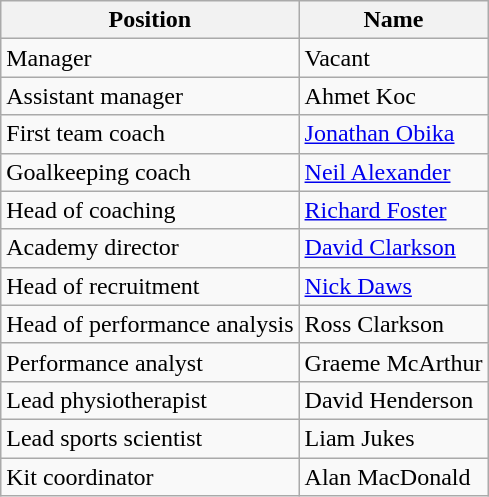<table class="wikitable">
<tr>
<th>Position</th>
<th>Name</th>
</tr>
<tr>
<td>Manager</td>
<td>Vacant</td>
</tr>
<tr>
<td>Assistant manager</td>
<td>Ahmet Koc</td>
</tr>
<tr>
<td>First team coach</td>
<td><a href='#'>Jonathan Obika</a></td>
</tr>
<tr>
<td>Goalkeeping coach</td>
<td><a href='#'>Neil Alexander</a></td>
</tr>
<tr>
<td>Head of coaching</td>
<td><a href='#'>Richard Foster</a></td>
</tr>
<tr>
<td>Academy director</td>
<td><a href='#'>David Clarkson</a></td>
</tr>
<tr>
<td>Head of recruitment</td>
<td><a href='#'>Nick Daws</a></td>
</tr>
<tr>
<td>Head of performance analysis</td>
<td>Ross Clarkson</td>
</tr>
<tr>
<td>Performance analyst</td>
<td>Graeme McArthur</td>
</tr>
<tr>
<td>Lead physiotherapist</td>
<td>David Henderson</td>
</tr>
<tr>
<td>Lead sports scientist</td>
<td>Liam Jukes</td>
</tr>
<tr>
<td>Kit coordinator</td>
<td>Alan MacDonald</td>
</tr>
</table>
